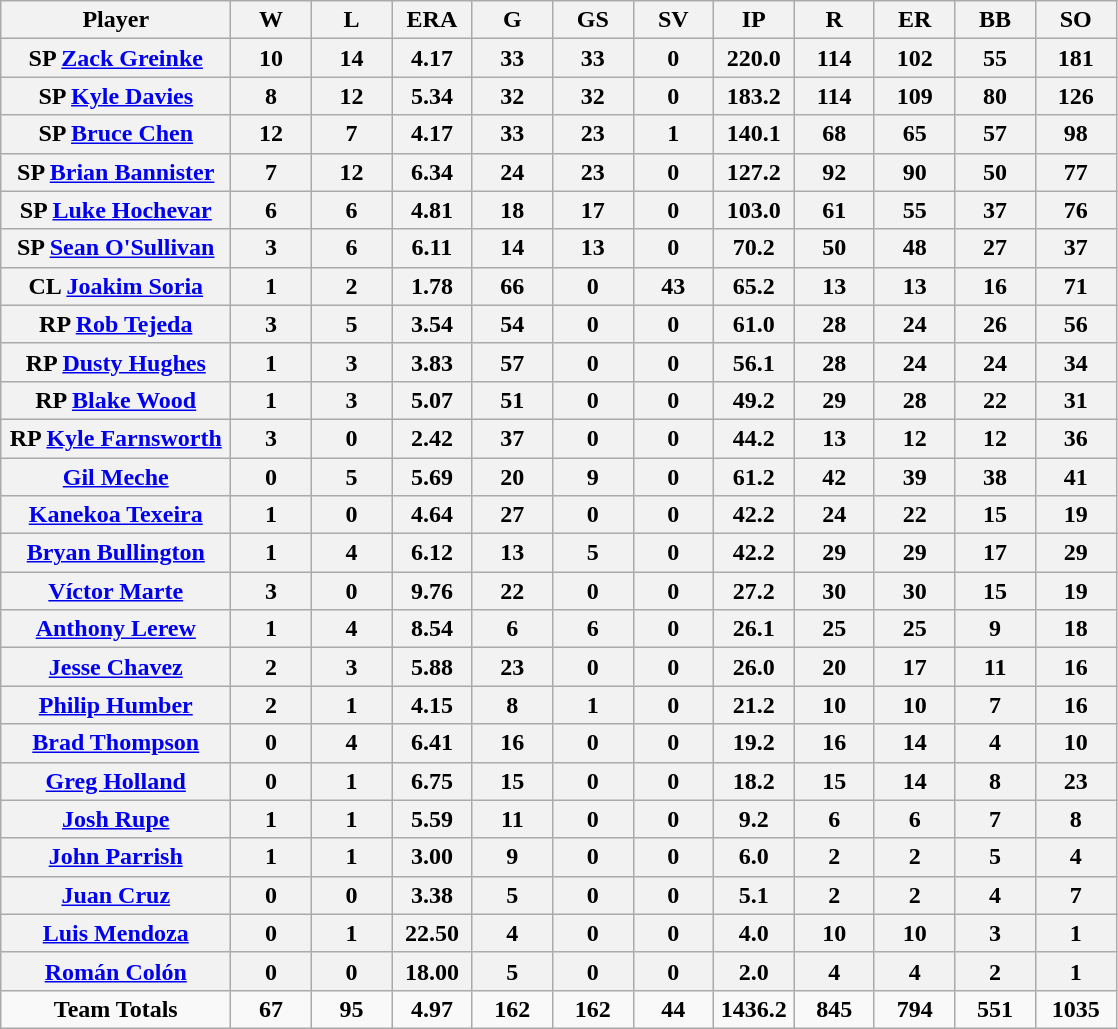<table class="wikitable">
<tr>
<th bgcolor="#DDDDFF" width="20%">Player</th>
<th bgcolor="#DDDDFF" width="7%">W</th>
<th bgcolor="#DDDDFF" width="7%">L</th>
<th bgcolor="#DDDDFF" width="7%">ERA</th>
<th bgcolor="#DDDDFF" width="7%">G</th>
<th bgcolor="#DDDDFF" width="7%">GS</th>
<th bgcolor="#DDDDFF" width="7%">SV</th>
<th bgcolor="#DDDDFF" width="7%">IP</th>
<th bgcolor="#DDDDFF" width="7%">R</th>
<th bgcolor="#DDDDFF" width="7%">ER</th>
<th bgcolor="#DDDDFF" width="7%">BB</th>
<th bgcolor="#DDDDFF" width="7%">SO</th>
</tr>
<tr>
<th>SP <a href='#'>Zack Greinke</a></th>
<th>10</th>
<th>14</th>
<th>4.17</th>
<th>33</th>
<th>33</th>
<th>0</th>
<th>220.0</th>
<th>114</th>
<th>102</th>
<th>55</th>
<th>181</th>
</tr>
<tr>
<th>SP <a href='#'>Kyle Davies</a></th>
<th>8</th>
<th>12</th>
<th>5.34</th>
<th>32</th>
<th>32</th>
<th>0</th>
<th>183.2</th>
<th>114</th>
<th>109</th>
<th>80</th>
<th>126</th>
</tr>
<tr>
<th>SP <a href='#'>Bruce Chen</a></th>
<th>12</th>
<th>7</th>
<th>4.17</th>
<th>33</th>
<th>23</th>
<th>1</th>
<th>140.1</th>
<th>68</th>
<th>65</th>
<th>57</th>
<th>98</th>
</tr>
<tr>
<th>SP <a href='#'>Brian Bannister</a></th>
<th>7</th>
<th>12</th>
<th>6.34</th>
<th>24</th>
<th>23</th>
<th>0</th>
<th>127.2</th>
<th>92</th>
<th>90</th>
<th>50</th>
<th>77</th>
</tr>
<tr>
<th>SP <a href='#'>Luke Hochevar</a></th>
<th>6</th>
<th>6</th>
<th>4.81</th>
<th>18</th>
<th>17</th>
<th>0</th>
<th>103.0</th>
<th>61</th>
<th>55</th>
<th>37</th>
<th>76</th>
</tr>
<tr>
<th>SP <a href='#'>Sean O'Sullivan</a></th>
<th>3</th>
<th>6</th>
<th>6.11</th>
<th>14</th>
<th>13</th>
<th>0</th>
<th>70.2</th>
<th>50</th>
<th>48</th>
<th>27</th>
<th>37</th>
</tr>
<tr>
<th>CL <a href='#'>Joakim Soria</a></th>
<th>1</th>
<th>2</th>
<th>1.78</th>
<th>66</th>
<th>0</th>
<th>43</th>
<th>65.2</th>
<th>13</th>
<th>13</th>
<th>16</th>
<th>71</th>
</tr>
<tr>
<th>RP <a href='#'>Rob Tejeda</a></th>
<th>3</th>
<th>5</th>
<th>3.54</th>
<th>54</th>
<th>0</th>
<th>0</th>
<th>61.0</th>
<th>28</th>
<th>24</th>
<th>26</th>
<th>56</th>
</tr>
<tr>
<th>RP <a href='#'>Dusty Hughes</a></th>
<th>1</th>
<th>3</th>
<th>3.83</th>
<th>57</th>
<th>0</th>
<th>0</th>
<th>56.1</th>
<th>28</th>
<th>24</th>
<th>24</th>
<th>34</th>
</tr>
<tr>
<th>RP <a href='#'>Blake Wood</a></th>
<th>1</th>
<th>3</th>
<th>5.07</th>
<th>51</th>
<th>0</th>
<th>0</th>
<th>49.2</th>
<th>29</th>
<th>28</th>
<th>22</th>
<th>31</th>
</tr>
<tr>
<th>RP <a href='#'>Kyle Farnsworth</a></th>
<th>3</th>
<th>0</th>
<th>2.42</th>
<th>37</th>
<th>0</th>
<th>0</th>
<th>44.2</th>
<th>13</th>
<th>12</th>
<th>12</th>
<th>36</th>
</tr>
<tr>
<th><a href='#'>Gil Meche</a></th>
<th>0</th>
<th>5</th>
<th>5.69</th>
<th>20</th>
<th>9</th>
<th>0</th>
<th>61.2</th>
<th>42</th>
<th>39</th>
<th>38</th>
<th>41</th>
</tr>
<tr>
<th><a href='#'>Kanekoa Texeira</a></th>
<th>1</th>
<th>0</th>
<th>4.64</th>
<th>27</th>
<th>0</th>
<th>0</th>
<th>42.2</th>
<th>24</th>
<th>22</th>
<th>15</th>
<th>19</th>
</tr>
<tr>
<th><a href='#'>Bryan Bullington</a></th>
<th>1</th>
<th>4</th>
<th>6.12</th>
<th>13</th>
<th>5</th>
<th>0</th>
<th>42.2</th>
<th>29</th>
<th>29</th>
<th>17</th>
<th>29</th>
</tr>
<tr>
<th><a href='#'>Víctor Marte</a></th>
<th>3</th>
<th>0</th>
<th>9.76</th>
<th>22</th>
<th>0</th>
<th>0</th>
<th>27.2</th>
<th>30</th>
<th>30</th>
<th>15</th>
<th>19</th>
</tr>
<tr>
<th><a href='#'>Anthony Lerew</a></th>
<th>1</th>
<th>4</th>
<th>8.54</th>
<th>6</th>
<th>6</th>
<th>0</th>
<th>26.1</th>
<th>25</th>
<th>25</th>
<th>9</th>
<th>18</th>
</tr>
<tr>
<th><a href='#'>Jesse Chavez</a></th>
<th>2</th>
<th>3</th>
<th>5.88</th>
<th>23</th>
<th>0</th>
<th>0</th>
<th>26.0</th>
<th>20</th>
<th>17</th>
<th>11</th>
<th>16</th>
</tr>
<tr>
<th><a href='#'>Philip Humber</a></th>
<th>2</th>
<th>1</th>
<th>4.15</th>
<th>8</th>
<th>1</th>
<th>0</th>
<th>21.2</th>
<th>10</th>
<th>10</th>
<th>7</th>
<th>16</th>
</tr>
<tr>
<th><a href='#'>Brad Thompson</a></th>
<th>0</th>
<th>4</th>
<th>6.41</th>
<th>16</th>
<th>0</th>
<th>0</th>
<th>19.2</th>
<th>16</th>
<th>14</th>
<th>4</th>
<th>10</th>
</tr>
<tr>
<th><a href='#'>Greg Holland</a></th>
<th>0</th>
<th>1</th>
<th>6.75</th>
<th>15</th>
<th>0</th>
<th>0</th>
<th>18.2</th>
<th>15</th>
<th>14</th>
<th>8</th>
<th>23</th>
</tr>
<tr>
<th><a href='#'>Josh Rupe</a></th>
<th>1</th>
<th>1</th>
<th>5.59</th>
<th>11</th>
<th>0</th>
<th>0</th>
<th>9.2</th>
<th>6</th>
<th>6</th>
<th>7</th>
<th>8</th>
</tr>
<tr>
<th><a href='#'>John Parrish</a></th>
<th>1</th>
<th>1</th>
<th>3.00</th>
<th>9</th>
<th>0</th>
<th>0</th>
<th>6.0</th>
<th>2</th>
<th>2</th>
<th>5</th>
<th>4</th>
</tr>
<tr>
<th><a href='#'>Juan Cruz</a></th>
<th>0</th>
<th>0</th>
<th>3.38</th>
<th>5</th>
<th>0</th>
<th>0</th>
<th>5.1</th>
<th>2</th>
<th>2</th>
<th>4</th>
<th>7</th>
</tr>
<tr>
<th><a href='#'>Luis Mendoza</a></th>
<th>0</th>
<th>1</th>
<th>22.50</th>
<th>4</th>
<th>0</th>
<th>0</th>
<th>4.0</th>
<th>10</th>
<th>10</th>
<th>3</th>
<th>1</th>
</tr>
<tr>
<th><a href='#'>Román Colón</a></th>
<th>0</th>
<th>0</th>
<th>18.00</th>
<th>5</th>
<th>0</th>
<th>0</th>
<th>2.0</th>
<th>4</th>
<th>4</th>
<th>2</th>
<th>1</th>
</tr>
<tr align=center>
<td><strong>Team Totals</strong></td>
<td><strong>67</strong></td>
<td><strong>95</strong></td>
<td><strong>4.97</strong></td>
<td><strong>162</strong></td>
<td><strong>162</strong></td>
<td><strong>44</strong></td>
<td><strong>1436.2</strong></td>
<td><strong>845</strong></td>
<td><strong>794</strong></td>
<td><strong>551</strong></td>
<td><strong>1035</strong></td>
</tr>
</table>
